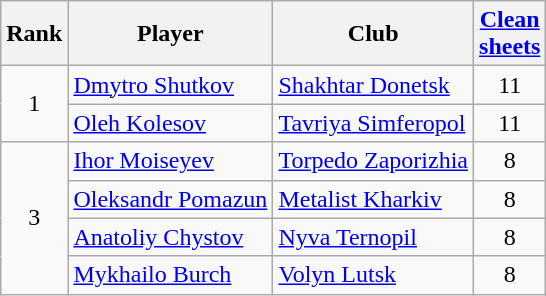<table class="wikitable" style="text-align:center">
<tr>
<th>Rank</th>
<th>Player</th>
<th>Club</th>
<th><a href='#'>Clean<br>sheets</a></th>
</tr>
<tr>
<td rowspan=2>1</td>
<td align="left"> <a href='#'>Dmytro Shutkov</a></td>
<td align="left"><a href='#'>Shakhtar Donetsk</a></td>
<td rowspan=1>11</td>
</tr>
<tr>
<td align="left"> <a href='#'>Oleh Kolesov</a></td>
<td align="left"><a href='#'>Tavriya Simferopol</a></td>
<td rowspan=1>11</td>
</tr>
<tr>
<td rowspan=4>3</td>
<td align="left"> <a href='#'>Ihor Moiseyev</a></td>
<td align="left"><a href='#'>Torpedo Zaporizhia</a></td>
<td rowspan=1>8</td>
</tr>
<tr>
<td align="left"> <a href='#'>Oleksandr Pomazun</a></td>
<td align="left"><a href='#'>Metalist Kharkiv</a></td>
<td rowspan=1>8</td>
</tr>
<tr>
<td align="left"> <a href='#'>Anatoliy Chystov</a></td>
<td align="left"><a href='#'>Nyva Ternopil</a></td>
<td rowspan=1>8</td>
</tr>
<tr>
<td align="left"> <a href='#'>Mykhailo Burch</a></td>
<td align="left"><a href='#'>Volyn Lutsk</a></td>
<td rowspan=1>8</td>
</tr>
</table>
